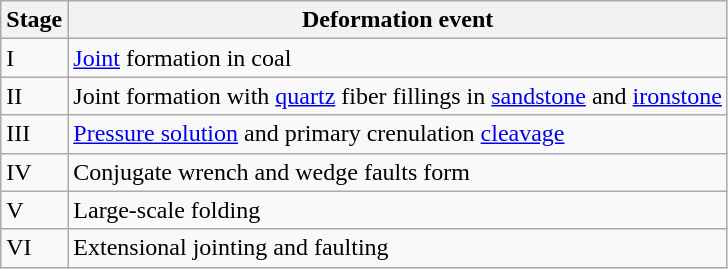<table class="wikitable">
<tr>
<th>Stage</th>
<th>Deformation event</th>
</tr>
<tr>
<td>I</td>
<td><a href='#'>Joint</a> formation in coal</td>
</tr>
<tr>
<td>II</td>
<td>Joint formation with <a href='#'>quartz</a> fiber fillings in <a href='#'>sandstone</a> and <a href='#'>ironstone</a></td>
</tr>
<tr>
<td>III</td>
<td><a href='#'>Pressure solution</a> and primary crenulation <a href='#'>cleavage</a></td>
</tr>
<tr>
<td>IV</td>
<td>Conjugate wrench and wedge faults form</td>
</tr>
<tr>
<td>V</td>
<td>Large-scale folding</td>
</tr>
<tr>
<td>VI</td>
<td>Extensional jointing and faulting</td>
</tr>
</table>
